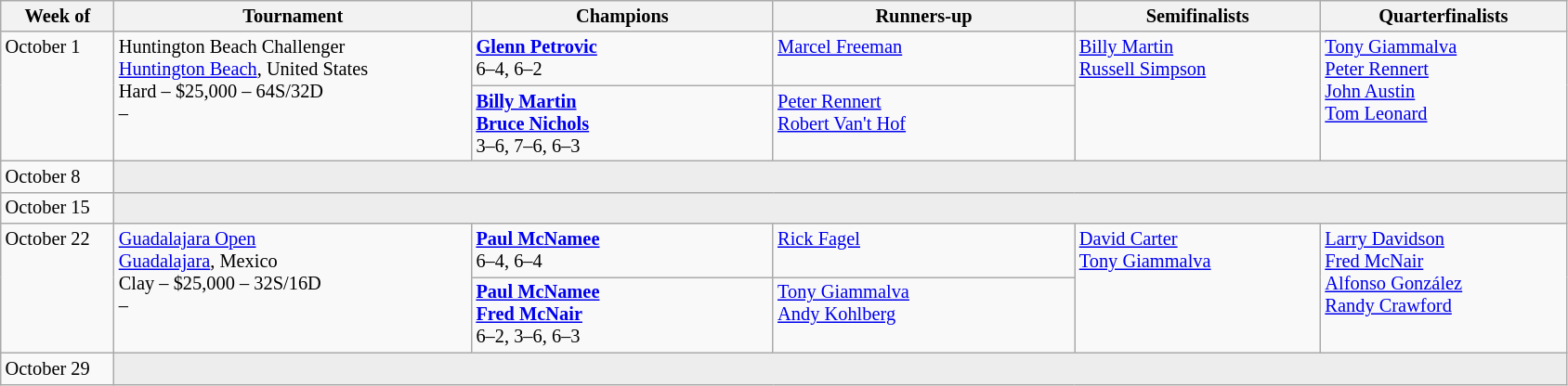<table class="wikitable" style="font-size:85%;">
<tr>
<th width="75">Week of</th>
<th width="250">Tournament</th>
<th width="210">Champions</th>
<th width="210">Runners-up</th>
<th width="170">Semifinalists</th>
<th width="170">Quarterfinalists</th>
</tr>
<tr valign="top">
<td rowspan="2">October 1</td>
<td rowspan="2">Huntington Beach Challenger<br> <a href='#'>Huntington Beach</a>, United States<br>Hard – $25,000 – 64S/32D<br>  – </td>
<td> <strong><a href='#'>Glenn Petrovic</a></strong> <br>6–4, 6–2</td>
<td> <a href='#'>Marcel Freeman</a></td>
<td rowspan="2"> <a href='#'>Billy Martin</a> <br>  <a href='#'>Russell Simpson</a></td>
<td rowspan="2"> <a href='#'>Tony Giammalva</a> <br> <a href='#'>Peter Rennert</a> <br> <a href='#'>John Austin</a> <br>  <a href='#'>Tom Leonard</a></td>
</tr>
<tr valign="top">
<td> <strong><a href='#'>Billy Martin</a></strong> <br> <strong><a href='#'>Bruce Nichols</a></strong><br>3–6, 7–6, 6–3</td>
<td> <a href='#'>Peter Rennert</a> <br>  <a href='#'>Robert Van't Hof</a></td>
</tr>
<tr valign="top">
<td rowspan="1">October 8</td>
<td colspan="5" bgcolor="#ededed"></td>
</tr>
<tr valign="top">
<td rowspan="1">October 15</td>
<td colspan="5" bgcolor="#ededed"></td>
</tr>
<tr valign="top">
<td rowspan="2">October 22</td>
<td rowspan="2"><a href='#'>Guadalajara Open</a><br> <a href='#'>Guadalajara</a>, Mexico<br>Clay – $25,000 – 32S/16D<br>  – </td>
<td> <strong><a href='#'>Paul McNamee</a></strong> <br>6–4, 6–4</td>
<td> <a href='#'>Rick Fagel</a></td>
<td rowspan="2"> <a href='#'>David Carter</a> <br>  <a href='#'>Tony Giammalva</a></td>
<td rowspan="2"> <a href='#'>Larry Davidson</a> <br> <a href='#'>Fred McNair</a> <br> <a href='#'>Alfonso González</a> <br>  <a href='#'>Randy Crawford</a></td>
</tr>
<tr valign="top">
<td> <strong><a href='#'>Paul McNamee</a></strong> <br> <strong><a href='#'>Fred McNair</a></strong><br>6–2, 3–6, 6–3</td>
<td> <a href='#'>Tony Giammalva</a> <br>  <a href='#'>Andy Kohlberg</a></td>
</tr>
<tr valign="top">
<td rowspan="1">October 29</td>
<td colspan="5" bgcolor="#ededed"></td>
</tr>
</table>
